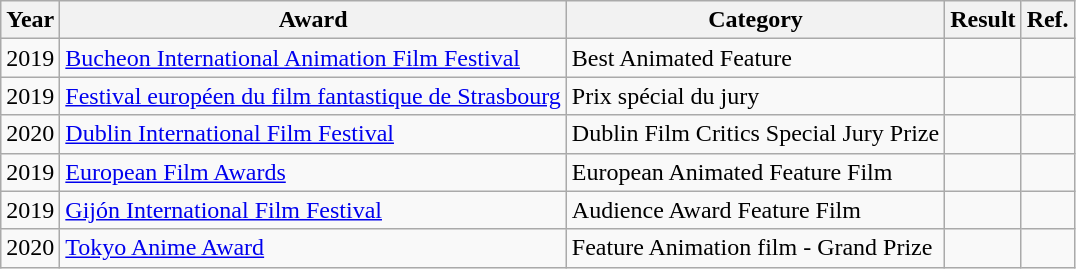<table class="wikitable sortable">
<tr>
<th>Year</th>
<th>Award</th>
<th>Category</th>
<th>Result</th>
<th>Ref.</th>
</tr>
<tr>
<td>2019</td>
<td><a href='#'>Bucheon International Animation Film Festival</a></td>
<td>Best Animated Feature</td>
<td></td>
<td></td>
</tr>
<tr>
<td>2019</td>
<td><a href='#'>Festival européen du film fantastique de Strasbourg</a></td>
<td>Prix spécial du jury</td>
<td></td>
</tr>
<tr>
<td>2020</td>
<td><a href='#'>Dublin International Film Festival</a></td>
<td>Dublin Film Critics Special Jury Prize</td>
<td></td>
<td></td>
</tr>
<tr>
<td>2019</td>
<td><a href='#'>European Film Awards</a></td>
<td>European Animated Feature Film</td>
<td></td>
<td></td>
</tr>
<tr>
<td>2019</td>
<td><a href='#'>Gijón International Film Festival</a></td>
<td>Audience Award Feature Film</td>
<td></td>
<td></td>
</tr>
<tr>
<td>2020</td>
<td><a href='#'>Tokyo Anime Award</a></td>
<td>Feature Animation film - Grand Prize</td>
<td></td>
<td></td>
</tr>
</table>
